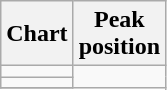<table class="wikitable sortable">
<tr>
<th>Chart</th>
<th>Peak<br>position</th>
</tr>
<tr>
<td></td>
</tr>
<tr>
<td></td>
</tr>
<tr>
</tr>
</table>
